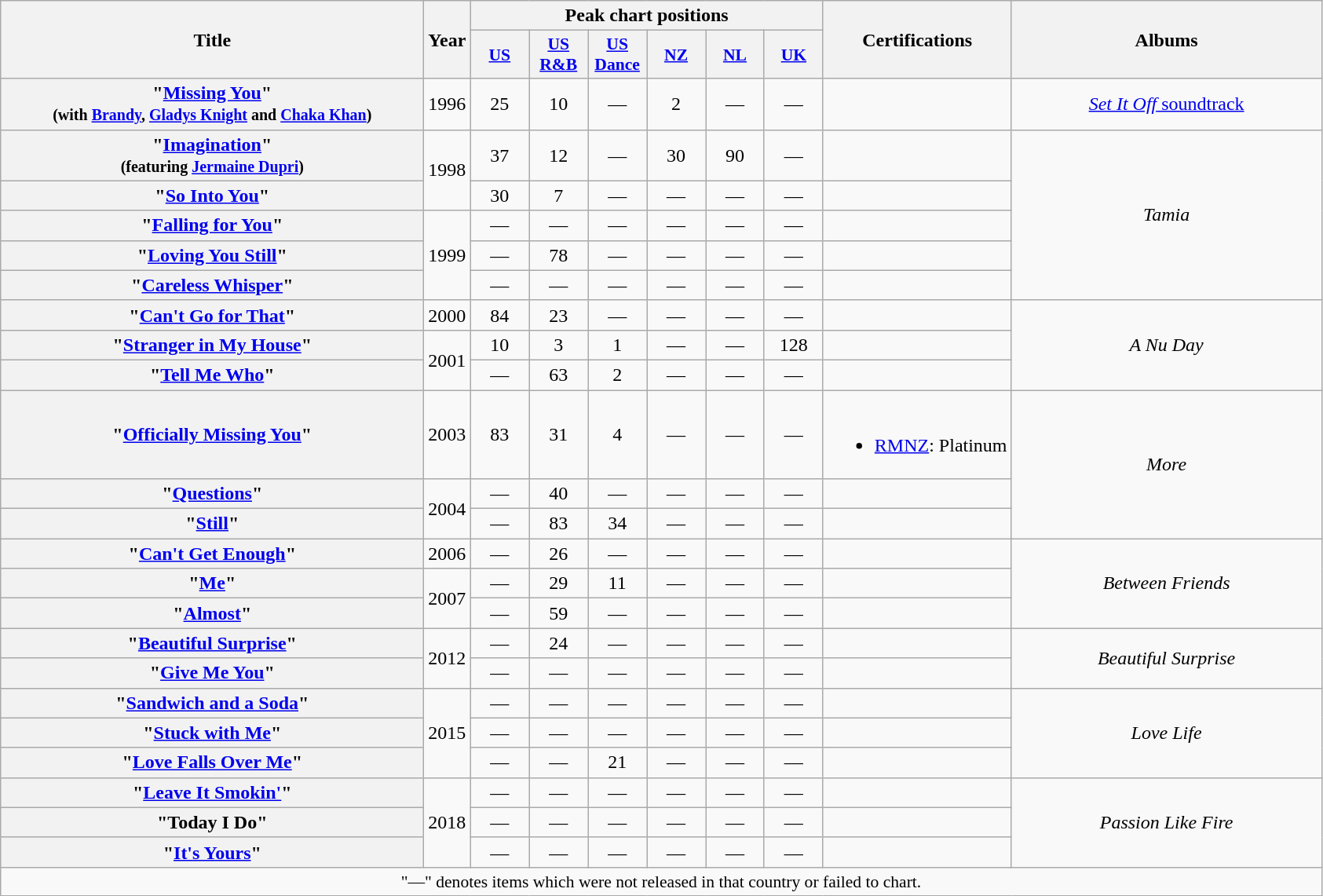<table class="wikitable plainrowheaders" style="text-align:center;" border="1">
<tr>
<th scope="col" rowspan="2" style="width:22em;">Title</th>
<th scope="col" rowspan="2">Year</th>
<th scope="col" colspan="6">Peak chart positions</th>
<th rowspan="2">Certifications</th>
<th rowspan="2" scope="col" style="width:16em;">Albums</th>
</tr>
<tr>
<th scope="col" style="width:3em;font-size:90%;"><a href='#'>US</a><br></th>
<th scope="col" style="width:3em;font-size:90%;"><a href='#'>US R&B</a><br></th>
<th scope="col" style="width:3em;font-size:90%;"><a href='#'>US Dance</a><br></th>
<th scope="col" style="width:3em;font-size:90%;"><a href='#'>NZ</a><br></th>
<th scope="col" style="width:3em;font-size:90%;"><a href='#'>NL</a><br></th>
<th scope="col" style="width:3em;font-size:90%;"><a href='#'>UK</a><br></th>
</tr>
<tr>
<th scope="row">"<a href='#'>Missing You</a>" <br><small>(with <a href='#'>Brandy</a>, <a href='#'>Gladys Knight</a> and <a href='#'>Chaka Khan</a>)</small></th>
<td>1996</td>
<td>25</td>
<td>10</td>
<td>—</td>
<td>2</td>
<td>—</td>
<td>—</td>
<td></td>
<td><a href='#'><em>Set It Off</em> soundtrack</a></td>
</tr>
<tr>
<th scope="row">"<a href='#'>Imagination</a>" <br><small>(featuring <a href='#'>Jermaine Dupri</a>)</small></th>
<td rowspan="2">1998</td>
<td>37</td>
<td>12</td>
<td>—</td>
<td>30</td>
<td>90</td>
<td>—</td>
<td></td>
<td rowspan="5"><em>Tamia</em></td>
</tr>
<tr>
<th scope="row">"<a href='#'>So Into You</a>"</th>
<td>30</td>
<td>7</td>
<td>—</td>
<td>—</td>
<td>—</td>
<td>—</td>
<td></td>
</tr>
<tr>
<th scope="row">"<a href='#'>Falling for You</a>"</th>
<td rowspan="3">1999</td>
<td>—</td>
<td>—</td>
<td>—</td>
<td>—</td>
<td>—</td>
<td>—</td>
<td></td>
</tr>
<tr>
<th scope="row">"<a href='#'>Loving You Still</a>"</th>
<td>—</td>
<td>78</td>
<td>—</td>
<td>—</td>
<td>—</td>
<td>—</td>
<td></td>
</tr>
<tr>
<th scope="row">"<a href='#'>Careless Whisper</a>"</th>
<td>—</td>
<td>—</td>
<td>—</td>
<td>—</td>
<td>—</td>
<td>—</td>
<td></td>
</tr>
<tr>
<th scope="row">"<a href='#'>Can't Go for That</a>"</th>
<td>2000</td>
<td>84</td>
<td>23</td>
<td>—</td>
<td>—</td>
<td>—</td>
<td>—</td>
<td></td>
<td rowspan="3"><em>A Nu Day</em></td>
</tr>
<tr>
<th scope="row">"<a href='#'>Stranger in My House</a>"</th>
<td rowspan="2">2001</td>
<td>10</td>
<td>3</td>
<td>1</td>
<td>—</td>
<td>—</td>
<td>128</td>
<td></td>
</tr>
<tr>
<th scope="row">"<a href='#'>Tell Me Who</a>"</th>
<td>—</td>
<td>63</td>
<td>2</td>
<td>—</td>
<td>—</td>
<td>—</td>
<td></td>
</tr>
<tr>
<th scope="row">"<a href='#'>Officially Missing You</a>"</th>
<td>2003</td>
<td>83</td>
<td>31</td>
<td>4</td>
<td>—</td>
<td>—</td>
<td>—</td>
<td><br><ul><li><a href='#'>RMNZ</a>: Platinum</li></ul></td>
<td rowspan="3"><em>More</em></td>
</tr>
<tr>
<th scope="row">"<a href='#'>Questions</a>"</th>
<td rowspan="2">2004</td>
<td>—</td>
<td>40</td>
<td>—</td>
<td>—</td>
<td>—</td>
<td>—</td>
<td></td>
</tr>
<tr>
<th scope="row">"<a href='#'>Still</a>"</th>
<td>—</td>
<td>83</td>
<td>34</td>
<td>—</td>
<td>—</td>
<td>—</td>
<td></td>
</tr>
<tr>
<th scope="row">"<a href='#'>Can't Get Enough</a>"</th>
<td>2006</td>
<td>—</td>
<td>26</td>
<td>—</td>
<td>—</td>
<td>—</td>
<td>—</td>
<td></td>
<td rowspan="3"><em>Between Friends</em></td>
</tr>
<tr>
<th scope="row">"<a href='#'>Me</a>"</th>
<td rowspan="2">2007</td>
<td>—</td>
<td>29</td>
<td>11</td>
<td>—</td>
<td>—</td>
<td>—</td>
<td></td>
</tr>
<tr>
<th scope="row">"<a href='#'>Almost</a>"</th>
<td>—</td>
<td>59</td>
<td>—</td>
<td>—</td>
<td>—</td>
<td>—</td>
<td></td>
</tr>
<tr>
<th scope="row">"<a href='#'>Beautiful Surprise</a>"</th>
<td rowspan="2">2012</td>
<td>—</td>
<td>24</td>
<td>—</td>
<td>—</td>
<td>—</td>
<td>—</td>
<td></td>
<td rowspan="2"><em>Beautiful Surprise</em></td>
</tr>
<tr>
<th scope="row">"<a href='#'>Give Me You</a>"</th>
<td>—</td>
<td>—</td>
<td>—</td>
<td>—</td>
<td>—</td>
<td>—</td>
<td></td>
</tr>
<tr>
<th scope="row">"<a href='#'>Sandwich and a Soda</a>"</th>
<td rowspan="3">2015</td>
<td>—</td>
<td>—</td>
<td>—</td>
<td>—</td>
<td>—</td>
<td>—</td>
<td></td>
<td rowspan="3"><em>Love Life</em></td>
</tr>
<tr>
<th scope="row">"<a href='#'>Stuck with Me</a>"</th>
<td>—</td>
<td>—</td>
<td>—</td>
<td>—</td>
<td>—</td>
<td>—</td>
<td></td>
</tr>
<tr>
<th scope="row">"<a href='#'>Love Falls Over Me</a>"</th>
<td>—</td>
<td>—</td>
<td>21</td>
<td>—</td>
<td>—</td>
<td>—</td>
<td></td>
</tr>
<tr>
<th scope="row">"<a href='#'>Leave It Smokin'</a>"</th>
<td rowspan="3">2018</td>
<td>—</td>
<td>—</td>
<td>—</td>
<td>—</td>
<td>—</td>
<td>—</td>
<td></td>
<td rowspan="3"><em>Passion Like Fire</em></td>
</tr>
<tr>
<th scope="row">"Today I Do"</th>
<td>—</td>
<td>—</td>
<td>—</td>
<td>—</td>
<td>—</td>
<td>—</td>
<td></td>
</tr>
<tr>
<th scope="row">"<a href='#'>It's Yours</a>"</th>
<td>—</td>
<td>—</td>
<td>—</td>
<td>—</td>
<td>—</td>
<td>—</td>
<td></td>
</tr>
<tr>
<td colspan="15" style="font-size:90%;">"—" denotes items which were not released in that country or failed to chart.</td>
</tr>
</table>
